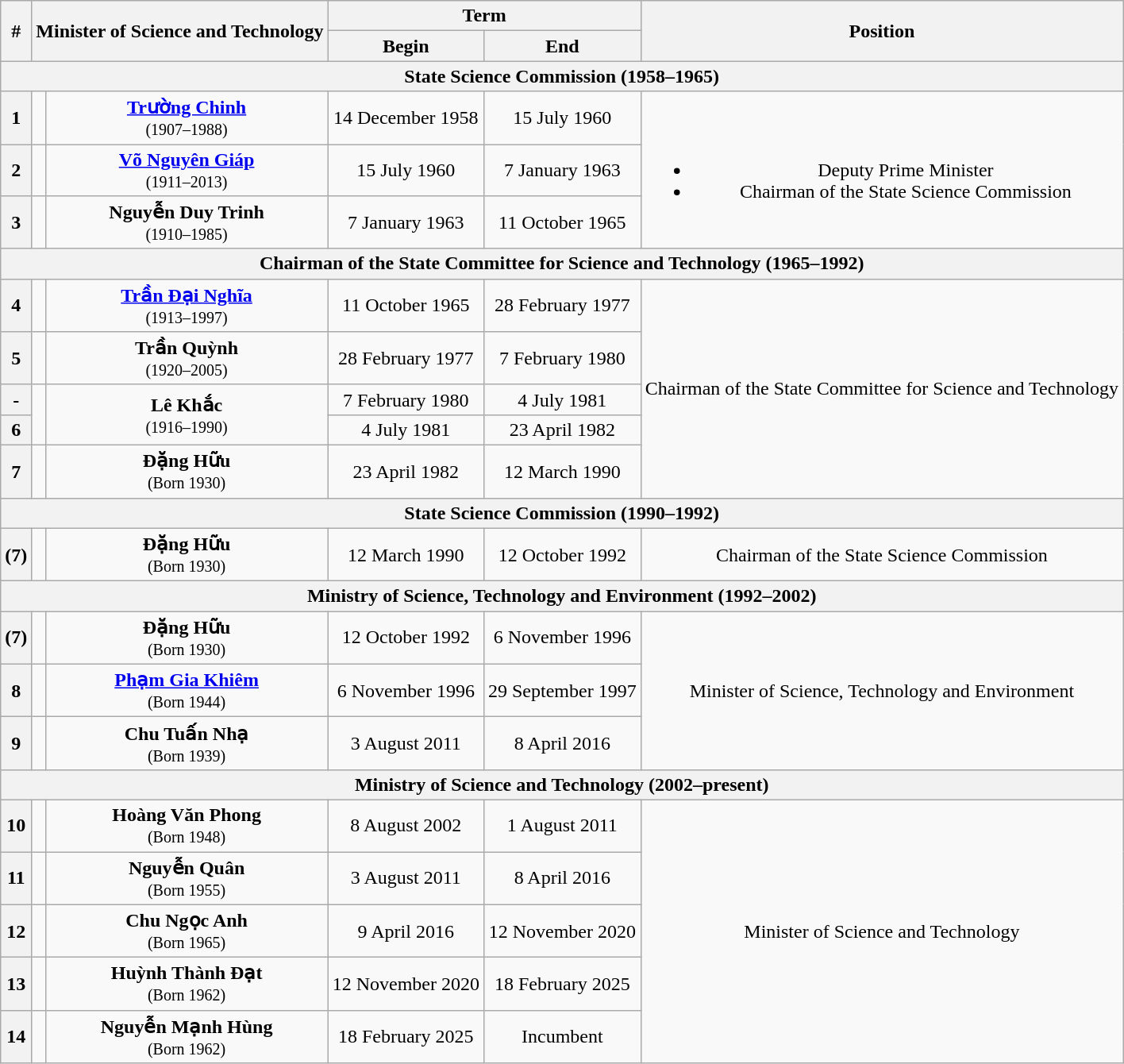<table class="wikitable" style="text-align: center;">
<tr>
<th rowspan="2" scope="width:10em;">#</th>
<th colspan="2" rowspan="2" scope="width:10em;">Minister of Science and Technology</th>
<th colspan="2" scope="width:10em;">Term</th>
<th rowspan="2" scope="width:10em;">Position</th>
</tr>
<tr>
<th scope="width:10em;">Begin</th>
<th scope="width:10em;">End</th>
</tr>
<tr>
<th colspan="6">State Science Commission (1958–1965)</th>
</tr>
<tr>
<th>1</th>
<td></td>
<td><strong><a href='#'>Trường Chinh</a></strong><br><small>(1907–1988)</small></td>
<td>14 December 1958</td>
<td>15 July 1960</td>
<td rowspan="3"><br><ul><li>Deputy Prime Minister</li><li>Chairman of the State Science Commission</li></ul></td>
</tr>
<tr>
<th>2</th>
<td></td>
<td><strong><a href='#'>Võ Nguyên Giáp</a></strong><br><small>(1911–2013)</small></td>
<td>15 July 1960</td>
<td>7 January 1963</td>
</tr>
<tr>
<th>3</th>
<td></td>
<td><strong>Nguyễn Duy Trinh</strong><br><small>(1910–1985)</small></td>
<td>7 January 1963</td>
<td>11 October 1965</td>
</tr>
<tr>
<th colspan="6">Chairman of the State Committee for Science and Technology (1965–1992)</th>
</tr>
<tr>
<th>4</th>
<td></td>
<td><strong><a href='#'>Trần Đại Nghĩa</a></strong><br><small>(1913–1997)</small></td>
<td>11 October 1965</td>
<td>28 February 1977</td>
<td rowspan="5">Chairman of the State Committee for Science and Technology</td>
</tr>
<tr>
<th>5</th>
<td></td>
<td><strong>Trần Quỳnh</strong><br><small>(1920–2005)</small></td>
<td>28 February 1977</td>
<td>7 February 1980</td>
</tr>
<tr>
<th>-</th>
<td rowspan="2"></td>
<td rowspan="2"><strong>Lê Khắc</strong><br><small>(1916–1990)</small></td>
<td>7 February 1980</td>
<td>4 July 1981</td>
</tr>
<tr>
<th>6</th>
<td>4 July 1981</td>
<td>23 April 1982</td>
</tr>
<tr>
<th>7</th>
<td></td>
<td><strong>Đặng Hữu</strong><br><small>(Born 1930)</small></td>
<td>23 April 1982</td>
<td>12 March 1990</td>
</tr>
<tr>
<th colspan="6">State Science Commission (1990–1992)</th>
</tr>
<tr>
<th>(7)</th>
<td></td>
<td><strong>Đặng Hữu</strong><br><small>(Born 1930)</small></td>
<td>12 March 1990</td>
<td>12 October 1992</td>
<td>Chairman of the State Science Commission</td>
</tr>
<tr>
<th colspan="6">Ministry of Science, Technology and Environment (1992–2002)</th>
</tr>
<tr>
<th>(7)</th>
<td></td>
<td><strong>Đặng Hữu</strong><br><small>(Born 1930)</small></td>
<td>12 October 1992</td>
<td>6 November 1996</td>
<td rowspan="3">Minister of Science, Technology and Environment</td>
</tr>
<tr>
<th>8</th>
<td></td>
<td><strong><a href='#'>Phạm Gia Khiêm</a></strong><br><small>(Born 1944)</small></td>
<td>6 November 1996</td>
<td>29 September 1997</td>
</tr>
<tr>
<th>9</th>
<td></td>
<td><strong>Chu Tuấn Nhạ</strong><br><small>(Born 1939)</small></td>
<td>3 August 2011</td>
<td>8 April 2016</td>
</tr>
<tr>
<th colspan="6">Ministry of Science and Technology (2002–present)</th>
</tr>
<tr>
<th>10</th>
<td></td>
<td><strong>Hoàng Văn Phong</strong><br><small>(Born 1948)</small></td>
<td>8 August 2002</td>
<td>1 August 2011</td>
<td rowspan="5">Minister of Science and Technology</td>
</tr>
<tr>
<th>11</th>
<td></td>
<td><strong>Nguyễn Quân</strong><br><small>(Born 1955)</small></td>
<td>3 August 2011</td>
<td>8 April 2016</td>
</tr>
<tr>
<th>12</th>
<td></td>
<td><strong>Chu Ngọc Anh</strong><br><small>(Born 1965)</small></td>
<td>9 April 2016</td>
<td>12 November 2020</td>
</tr>
<tr>
<th>13</th>
<td></td>
<td><strong>Huỳnh Thành Đạt</strong><br><small>(Born 1962)</small></td>
<td>12 November 2020</td>
<td>18 February 2025</td>
</tr>
<tr>
<th>14</th>
<td></td>
<td><strong>Nguyễn Mạnh Hùng</strong><br><small>(Born 1962)</small></td>
<td>18 February 2025</td>
<td>Incumbent</td>
</tr>
</table>
